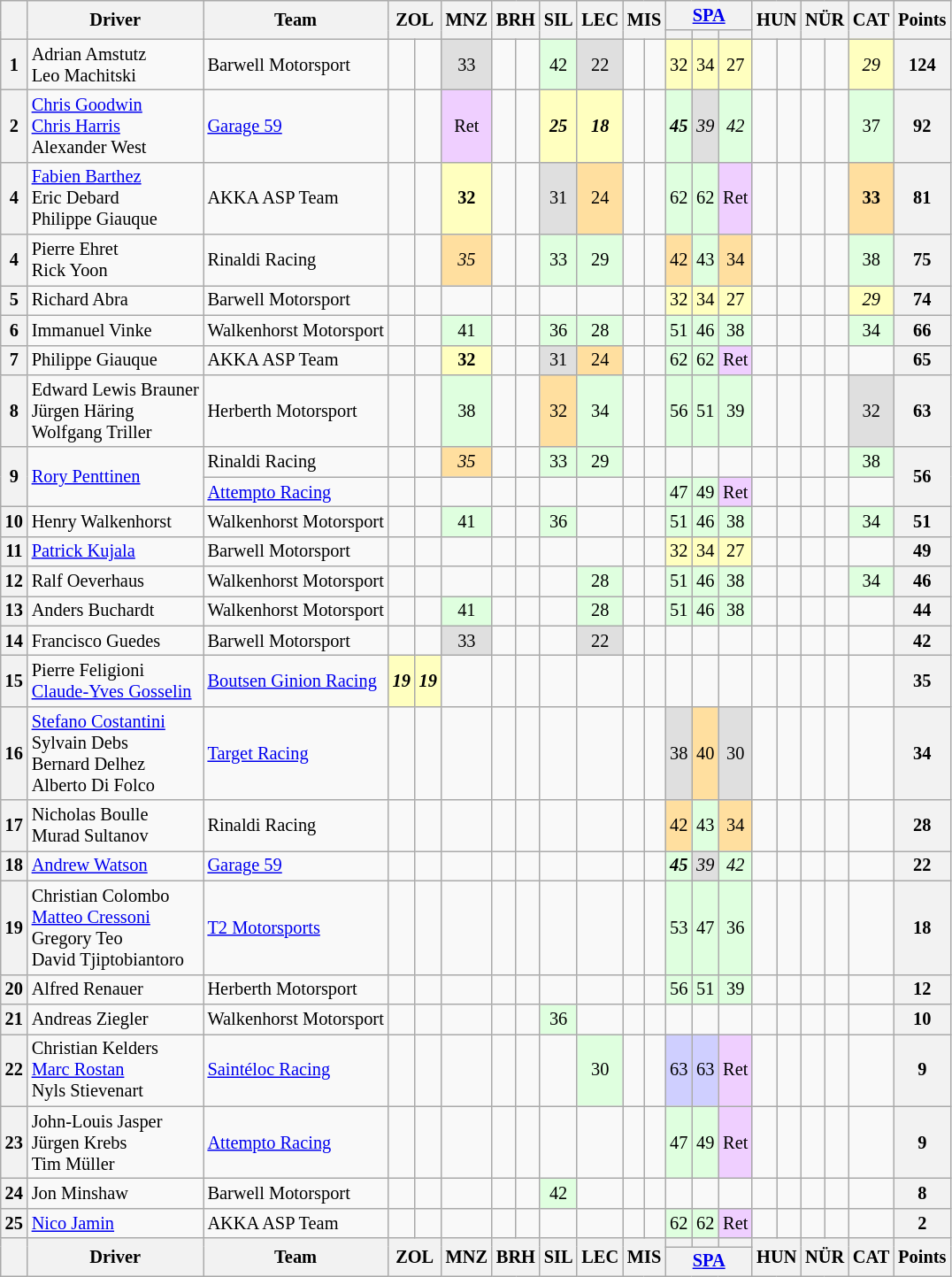<table class="wikitable" style="font-size: 85%; text-align:center;">
<tr>
<th rowspan=2></th>
<th rowspan=2>Driver</th>
<th rowspan=2>Team</th>
<th rowspan=2 colspan=2>ZOL<br></th>
<th rowspan=2>MNZ<br></th>
<th rowspan=2 colspan=2>BRH<br></th>
<th rowspan=2>SIL<br></th>
<th rowspan=2>LEC<br></th>
<th rowspan=2 colspan=2>MIS<br></th>
<th colspan=3><a href='#'>SPA</a><br></th>
<th rowspan=2 colspan=2>HUN<br></th>
<th rowspan=2 colspan=2>NÜR<br></th>
<th rowspan=2>CAT<br></th>
<th rowspan=2>Points</th>
</tr>
<tr>
<th></th>
<th></th>
<th></th>
</tr>
<tr>
<th>1</th>
<td align=left> Adrian Amstutz<br> Leo Machitski</td>
<td align=left> Barwell Motorsport</td>
<td></td>
<td></td>
<td style="background:#DFDFDF;">33</td>
<td></td>
<td></td>
<td style="background:#DFFFDF;">42</td>
<td style="background:#DFDFDF;">22</td>
<td></td>
<td></td>
<td style="background:#FFFFBF;">32</td>
<td style="background:#FFFFBF;">34</td>
<td style="background:#FFFFBF;">27</td>
<td></td>
<td></td>
<td></td>
<td></td>
<td style="background:#FFFFBF;"><em>29</em></td>
<th>124</th>
</tr>
<tr>
<th>2</th>
<td align=left> <a href='#'>Chris Goodwin</a><br> <a href='#'>Chris Harris</a><br> Alexander West</td>
<td align=left> <a href='#'>Garage 59</a></td>
<td></td>
<td></td>
<td style="background:#EFCFFF;">Ret</td>
<td></td>
<td></td>
<td style="background:#FFFFBF;"><strong><em>25</em></strong></td>
<td style="background:#FFFFBF;"><strong><em>18</em></strong></td>
<td></td>
<td></td>
<td style="background:#DFFFDF;"><strong><em>45</em></strong></td>
<td style="background:#DFDFDF;"><em>39</em></td>
<td style="background:#DFFFDF;"><em>42</em></td>
<td></td>
<td></td>
<td></td>
<td></td>
<td style="background:#DFFFDF;">37</td>
<th>92</th>
</tr>
<tr>
<th>4</th>
<td align=left> <a href='#'>Fabien Barthez</a><br> Eric Debard<br> Philippe Giauque</td>
<td align=left> AKKA ASP Team</td>
<td></td>
<td></td>
<td style="background:#FFFFBF;"><strong>32</strong></td>
<td></td>
<td></td>
<td style="background:#DFDFDF;">31</td>
<td style="background:#FFDF9F;">24</td>
<td></td>
<td></td>
<td style="background:#DFFFDF;">62</td>
<td style="background:#DFFFDF;">62</td>
<td style="background:#EFCFFF;">Ret</td>
<td></td>
<td></td>
<td></td>
<td></td>
<td style="background:#FFDF9F;"><strong>33</strong></td>
<th>81</th>
</tr>
<tr>
<th>4</th>
<td align=left> Pierre Ehret<br> Rick Yoon</td>
<td align=left> Rinaldi Racing</td>
<td></td>
<td></td>
<td style="background:#FFDF9F;"><em>35</em></td>
<td></td>
<td></td>
<td style="background:#DFFFDF;">33</td>
<td style="background:#DFFFDF;">29</td>
<td></td>
<td></td>
<td style="background:#FFDF9F;">42</td>
<td style="background:#DFFFDF;">43</td>
<td style="background:#FFDF9F;">34</td>
<td></td>
<td></td>
<td></td>
<td></td>
<td style="background:#DFFFDF;">38</td>
<th>75</th>
</tr>
<tr>
<th>5</th>
<td align=left> Richard Abra</td>
<td align=left> Barwell Motorsport</td>
<td></td>
<td></td>
<td></td>
<td></td>
<td></td>
<td></td>
<td></td>
<td></td>
<td></td>
<td style="background:#FFFFBF;">32</td>
<td style="background:#FFFFBF;">34</td>
<td style="background:#FFFFBF;">27</td>
<td></td>
<td></td>
<td></td>
<td></td>
<td style="background:#FFFFBF;"><em>29</em></td>
<th>74</th>
</tr>
<tr>
<th>6</th>
<td align=left> Immanuel Vinke</td>
<td align=left> Walkenhorst Motorsport</td>
<td></td>
<td></td>
<td style="background:#DFFFDF;">41</td>
<td></td>
<td></td>
<td style="background:#DFFFDF;">36</td>
<td style="background:#DFFFDF;">28</td>
<td></td>
<td></td>
<td style="background:#DFFFDF;">51</td>
<td style="background:#DFFFDF;">46</td>
<td style="background:#DFFFDF;">38</td>
<td></td>
<td></td>
<td></td>
<td></td>
<td style="background:#dfffdf;">34</td>
<th>66</th>
</tr>
<tr>
<th>7</th>
<td align=left> Philippe Giauque</td>
<td align=left> AKKA ASP Team</td>
<td></td>
<td></td>
<td style="background:#FFFFBF;"><strong>32</strong></td>
<td></td>
<td></td>
<td style="background:#DFDFDF;">31</td>
<td style="background:#FFDF9F;">24</td>
<td></td>
<td></td>
<td style="background:#DFFFDF;">62</td>
<td style="background:#DFFFDF;">62</td>
<td style="background:#EFCFFF;">Ret</td>
<td></td>
<td></td>
<td></td>
<td></td>
<td></td>
<th>65</th>
</tr>
<tr>
<th>8</th>
<td align=left> Edward Lewis Brauner<br> Jürgen Häring<br> Wolfgang Triller</td>
<td align=left> Herberth Motorsport</td>
<td></td>
<td></td>
<td style="background:#DFFFDF;">38</td>
<td></td>
<td></td>
<td style="background:#FFDF9F;">32</td>
<td style="background:#DFFFDF;">34</td>
<td></td>
<td></td>
<td style="background:#DFFFDF;">56</td>
<td style="background:#DFFFDF;">51</td>
<td style="background:#DFFFDF;">39</td>
<td></td>
<td></td>
<td></td>
<td></td>
<td style="background:#DFDFDF;">32</td>
<th>63</th>
</tr>
<tr>
<th rowspan=2>9</th>
<td align=left rowspan=2> <a href='#'>Rory Penttinen</a></td>
<td align=left> Rinaldi Racing</td>
<td></td>
<td></td>
<td style="background:#FFDF9F;"><em>35</em></td>
<td></td>
<td></td>
<td style="background:#DFFFDF;">33</td>
<td style="background:#DFFFDF;">29</td>
<td></td>
<td></td>
<td></td>
<td></td>
<td></td>
<td></td>
<td></td>
<td></td>
<td></td>
<td style="background:#DFFFDF;">38</td>
<th rowspan=2>56</th>
</tr>
<tr>
<td align=left> <a href='#'>Attempto Racing</a></td>
<td></td>
<td></td>
<td></td>
<td></td>
<td></td>
<td></td>
<td></td>
<td></td>
<td></td>
<td style="background:#DFFFDF;">47</td>
<td style="background:#DFFFDF;">49</td>
<td style="background:#EFCFFF;">Ret</td>
<td></td>
<td></td>
<td></td>
<td></td>
<td></td>
</tr>
<tr>
<th>10</th>
<td align=left> Henry Walkenhorst</td>
<td align=left> Walkenhorst Motorsport</td>
<td></td>
<td></td>
<td style="background:#DFFFDF;">41</td>
<td></td>
<td></td>
<td style="background:#DFFFDF;">36</td>
<td></td>
<td></td>
<td></td>
<td style="background:#DFFFDF;">51</td>
<td style="background:#DFFFDF;">46</td>
<td style="background:#DFFFDF;">38</td>
<td></td>
<td></td>
<td></td>
<td></td>
<td style="background:#dfffdf;">34</td>
<th>51</th>
</tr>
<tr>
<th>11</th>
<td align=left> <a href='#'>Patrick Kujala</a></td>
<td align=left> Barwell Motorsport</td>
<td></td>
<td></td>
<td></td>
<td></td>
<td></td>
<td></td>
<td></td>
<td></td>
<td></td>
<td style="background:#FFFFBF;">32</td>
<td style="background:#FFFFBF;">34</td>
<td style="background:#FFFFBF;">27</td>
<td></td>
<td></td>
<td></td>
<td></td>
<td></td>
<th>49</th>
</tr>
<tr>
<th>12</th>
<td align=left> Ralf Oeverhaus</td>
<td align=left> Walkenhorst Motorsport</td>
<td></td>
<td></td>
<td></td>
<td></td>
<td></td>
<td></td>
<td style="background:#DFFFDF;">28</td>
<td></td>
<td></td>
<td style="background:#DFFFDF;">51</td>
<td style="background:#DFFFDF;">46</td>
<td style="background:#DFFFDF;">38</td>
<td></td>
<td></td>
<td></td>
<td></td>
<td style="background:#dfffdf;">34</td>
<th>46</th>
</tr>
<tr>
<th>13</th>
<td align=left> Anders Buchardt</td>
<td align=left> Walkenhorst Motorsport</td>
<td></td>
<td></td>
<td style="background:#DFFFDF;">41</td>
<td></td>
<td></td>
<td></td>
<td style="background:#DFFFDF;">28</td>
<td></td>
<td></td>
<td style="background:#DFFFDF;">51</td>
<td style="background:#DFFFDF;">46</td>
<td style="background:#DFFFDF;">38</td>
<td></td>
<td></td>
<td></td>
<td></td>
<td></td>
<th>44</th>
</tr>
<tr>
<th>14</th>
<td align=left> Francisco Guedes</td>
<td align=left> Barwell Motorsport</td>
<td></td>
<td></td>
<td style="background:#DFDFDF;">33</td>
<td></td>
<td></td>
<td></td>
<td style="background:#DFDFDF;">22</td>
<td></td>
<td></td>
<td></td>
<td></td>
<td></td>
<td></td>
<td></td>
<td></td>
<td></td>
<td></td>
<th>42</th>
</tr>
<tr>
<th>15</th>
<td align=left> Pierre Feligioni<br> <a href='#'>Claude-Yves Gosselin</a></td>
<td align=left> <a href='#'>Boutsen Ginion Racing</a></td>
<td style="background:#FFFFBF;"><strong><em>19</em></strong></td>
<td style="background:#FFFFBF;"><strong><em>19</em></strong></td>
<td></td>
<td></td>
<td></td>
<td></td>
<td></td>
<td></td>
<td></td>
<td></td>
<td></td>
<td></td>
<td></td>
<td></td>
<td></td>
<td></td>
<td></td>
<th>35</th>
</tr>
<tr>
<th>16</th>
<td align=left> <a href='#'>Stefano Costantini</a><br> Sylvain Debs<br> Bernard Delhez<br> Alberto Di Folco</td>
<td align=left> <a href='#'>Target Racing</a></td>
<td></td>
<td></td>
<td></td>
<td></td>
<td></td>
<td></td>
<td></td>
<td></td>
<td></td>
<td style="background:#DFDFDF;">38</td>
<td style="background:#FFDF9F;">40</td>
<td style="background:#DFDFDF;">30</td>
<td></td>
<td></td>
<td></td>
<td></td>
<td></td>
<th>34</th>
</tr>
<tr>
<th>17</th>
<td align=left> Nicholas Boulle<br> Murad Sultanov</td>
<td align=left> Rinaldi Racing</td>
<td></td>
<td></td>
<td></td>
<td></td>
<td></td>
<td></td>
<td></td>
<td></td>
<td></td>
<td style="background:#FFDF9F;">42</td>
<td style="background:#DFFFDF;">43</td>
<td style="background:#FFDF9F;">34</td>
<td></td>
<td></td>
<td></td>
<td></td>
<td></td>
<th>28</th>
</tr>
<tr>
<th>18</th>
<td align=left> <a href='#'>Andrew Watson</a></td>
<td align=left> <a href='#'>Garage 59</a></td>
<td></td>
<td></td>
<td></td>
<td></td>
<td></td>
<td></td>
<td></td>
<td></td>
<td></td>
<td style="background:#DFFFDF;"><strong><em>45</em></strong></td>
<td style="background:#DFDFDF;"><em>39</em></td>
<td style="background:#DFFFDF;"><em>42</em></td>
<td></td>
<td></td>
<td></td>
<td></td>
<td></td>
<th>22</th>
</tr>
<tr>
<th>19</th>
<td align=left> Christian Colombo<br> <a href='#'>Matteo Cressoni</a><br> Gregory Teo<br> David Tjiptobiantoro</td>
<td align=left> <a href='#'>T2 Motorsports</a></td>
<td></td>
<td></td>
<td></td>
<td></td>
<td></td>
<td></td>
<td></td>
<td></td>
<td></td>
<td style="background:#DFFFDF;">53</td>
<td style="background:#DFFFDF;">47</td>
<td style="background:#DFFFDF;">36</td>
<td></td>
<td></td>
<td></td>
<td></td>
<td></td>
<th>18</th>
</tr>
<tr>
<th>20</th>
<td align=left> Alfred Renauer</td>
<td align=left> Herberth Motorsport</td>
<td></td>
<td></td>
<td></td>
<td></td>
<td></td>
<td></td>
<td></td>
<td></td>
<td></td>
<td style="background:#DFFFDF;">56</td>
<td style="background:#DFFFDF;">51</td>
<td style="background:#DFFFDF;">39</td>
<td></td>
<td></td>
<td></td>
<td></td>
<td></td>
<th>12</th>
</tr>
<tr>
<th>21</th>
<td align=left> Andreas Ziegler</td>
<td align=left> Walkenhorst Motorsport</td>
<td></td>
<td></td>
<td></td>
<td></td>
<td></td>
<td style="background:#DFFFDF;">36</td>
<td></td>
<td></td>
<td></td>
<td></td>
<td></td>
<td></td>
<td></td>
<td></td>
<td></td>
<td></td>
<td></td>
<th>10</th>
</tr>
<tr>
<th>22</th>
<td align=left> Christian Kelders<br> <a href='#'>Marc Rostan</a><br> Nyls Stievenart</td>
<td align=left> <a href='#'>Saintéloc Racing</a></td>
<td></td>
<td></td>
<td></td>
<td></td>
<td></td>
<td></td>
<td style="background:#DFFFDF;">30</td>
<td></td>
<td></td>
<td style="background:#CFCFFF;">63</td>
<td style="background:#CFCFFF;">63</td>
<td style="background:#EFCFFF;">Ret</td>
<td></td>
<td></td>
<td></td>
<td></td>
<td></td>
<th>9</th>
</tr>
<tr>
<th>23</th>
<td align=left> John-Louis Jasper<br> Jürgen Krebs<br> Tim Müller</td>
<td align=left> <a href='#'>Attempto Racing</a></td>
<td></td>
<td></td>
<td></td>
<td></td>
<td></td>
<td></td>
<td></td>
<td></td>
<td></td>
<td style="background:#DFFFDF;">47</td>
<td style="background:#DFFFDF;">49</td>
<td style="background:#EFCFFF;">Ret</td>
<td></td>
<td></td>
<td></td>
<td></td>
<td></td>
<th>9</th>
</tr>
<tr>
<th>24</th>
<td align=left> Jon Minshaw</td>
<td align=left> Barwell Motorsport</td>
<td></td>
<td></td>
<td></td>
<td></td>
<td></td>
<td style="background:#DFFFDF;">42</td>
<td></td>
<td></td>
<td></td>
<td></td>
<td></td>
<td></td>
<td></td>
<td></td>
<td></td>
<td></td>
<td></td>
<th>8</th>
</tr>
<tr>
<th>25</th>
<td align=left> <a href='#'>Nico Jamin</a></td>
<td align=left> AKKA ASP Team</td>
<td></td>
<td></td>
<td></td>
<td></td>
<td></td>
<td></td>
<td></td>
<td></td>
<td></td>
<td style="background:#DFFFDF;">62</td>
<td style="background:#DFFFDF;">62</td>
<td style="background:#EFCFFF;">Ret</td>
<td></td>
<td></td>
<td></td>
<td></td>
<td></td>
<th>2</th>
</tr>
<tr valign="top">
<th valign=middle rowspan=2></th>
<th valign=middle rowspan=2>Driver</th>
<th valign=middle rowspan=2>Team</th>
<th valign=middle rowspan=2 colspan=2>ZOL<br></th>
<th valign=middle rowspan=2>MNZ<br></th>
<th valign=middle rowspan=2 colspan=2>BRH<br></th>
<th valign=middle rowspan=2>SIL<br></th>
<th valign=middle rowspan=2>LEC<br></th>
<th valign=middle rowspan=2 colspan=2>MIS<br></th>
<th></th>
<th></th>
<th></th>
<th valign=middle rowspan=2 colspan=2>HUN<br></th>
<th valign=middle rowspan=2 colspan=2>NÜR<br></th>
<th valign=middle rowspan=2>CAT<br></th>
<th valign=middle rowspan=2>Points</th>
</tr>
<tr>
<th colspan=3><a href='#'>SPA</a><br></th>
</tr>
</table>
